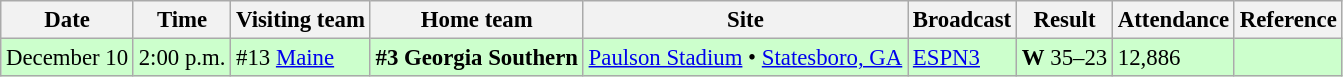<table class="wikitable" style="font-size:95%;">
<tr>
<th>Date</th>
<th>Time</th>
<th>Visiting team</th>
<th>Home team</th>
<th>Site</th>
<th>Broadcast</th>
<th>Result</th>
<th>Attendance</th>
<th class="unsortable">Reference</th>
</tr>
<tr bgcolor= #ccffcc>
<td>December 10</td>
<td>2:00 p.m.</td>
<td>#13 <a href='#'>Maine</a></td>
<td><strong>#3 Georgia Southern</strong></td>
<td><a href='#'>Paulson Stadium</a> • <a href='#'>Statesboro, GA</a></td>
<td><a href='#'>ESPN3</a></td>
<td><strong>W</strong> 35–23</td>
<td>12,886</td>
<td align="center"></td>
</tr>
</table>
